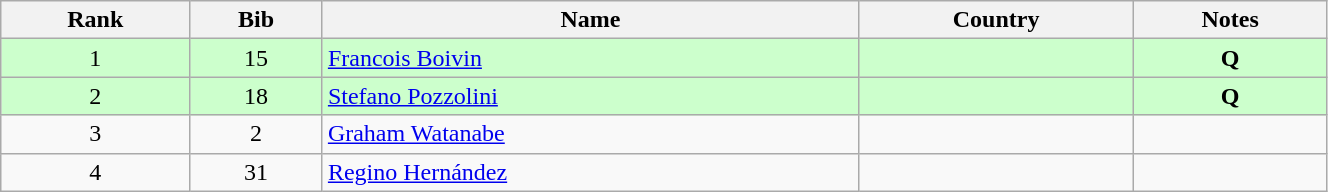<table class="wikitable" style="text-align:center;" width=70%>
<tr>
<th>Rank</th>
<th>Bib</th>
<th>Name</th>
<th>Country</th>
<th>Notes</th>
</tr>
<tr bgcolor="#ccffcc">
<td>1</td>
<td>15</td>
<td align=left><a href='#'>Francois Boivin</a></td>
<td align=left></td>
<td><strong>Q</strong></td>
</tr>
<tr bgcolor="#ccffcc">
<td>2</td>
<td>18</td>
<td align=left><a href='#'>Stefano Pozzolini</a></td>
<td align=left></td>
<td><strong>Q</strong></td>
</tr>
<tr>
<td>3</td>
<td>2</td>
<td align=left><a href='#'>Graham Watanabe</a></td>
<td align=left></td>
<td></td>
</tr>
<tr>
<td>4</td>
<td>31</td>
<td align=left><a href='#'>Regino Hernández</a></td>
<td align=left></td>
<td></td>
</tr>
</table>
